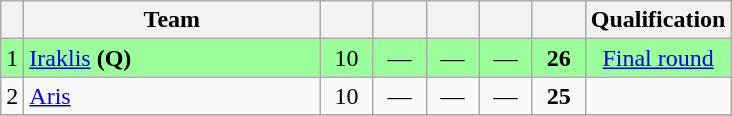<table class="wikitable" style="text-align: center; font-size:100%">
<tr>
<th></th>
<th width=190>Team</th>
<th width=28></th>
<th width=28></th>
<th width=28></th>
<th width=28></th>
<th width=28></th>
<th>Qualification</th>
</tr>
<tr bgcolor=#9AFF9A>
<td>1</td>
<td align=left><a href='#'>Iraklis</a> <strong>(Q)</strong></td>
<td>10</td>
<td>—</td>
<td>—</td>
<td>—</td>
<td><strong>26</strong></td>
<td><a href='#'>Final round</a></td>
</tr>
<tr>
<td>2</td>
<td align=left><a href='#'>Aris</a></td>
<td>10</td>
<td>—</td>
<td>—</td>
<td>—</td>
<td><strong>25</strong></td>
<td></td>
</tr>
<tr>
</tr>
</table>
